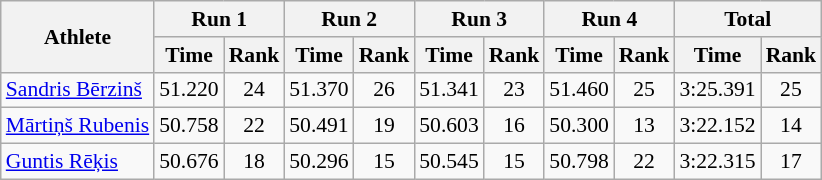<table class="wikitable" border="1" style="font-size:90%">
<tr>
<th rowspan="2">Athlete</th>
<th colspan="2">Run 1</th>
<th colspan="2">Run 2</th>
<th colspan="2">Run 3</th>
<th colspan="2">Run 4</th>
<th colspan="2">Total</th>
</tr>
<tr>
<th>Time</th>
<th>Rank</th>
<th>Time</th>
<th>Rank</th>
<th>Time</th>
<th>Rank</th>
<th>Time</th>
<th>Rank</th>
<th>Time</th>
<th>Rank</th>
</tr>
<tr>
<td><a href='#'>Sandris Bērzinš</a></td>
<td align="center">51.220</td>
<td align="center">24</td>
<td align="center">51.370</td>
<td align="center">26</td>
<td align="center">51.341</td>
<td align="center">23</td>
<td align="center">51.460</td>
<td align="center">25</td>
<td align="center">3:25.391</td>
<td align="center">25</td>
</tr>
<tr>
<td><a href='#'>Mārtiņš Rubenis</a></td>
<td align="center">50.758</td>
<td align="center">22</td>
<td align="center">50.491</td>
<td align="center">19</td>
<td align="center">50.603</td>
<td align="center">16</td>
<td align="center">50.300</td>
<td align="center">13</td>
<td align="center">3:22.152</td>
<td align="center">14</td>
</tr>
<tr>
<td><a href='#'>Guntis Rēķis</a></td>
<td align="center">50.676</td>
<td align="center">18</td>
<td align="center">50.296</td>
<td align="center">15</td>
<td align="center">50.545</td>
<td align="center">15</td>
<td align="center">50.798</td>
<td align="center">22</td>
<td align="center">3:22.315</td>
<td align="center">17</td>
</tr>
</table>
